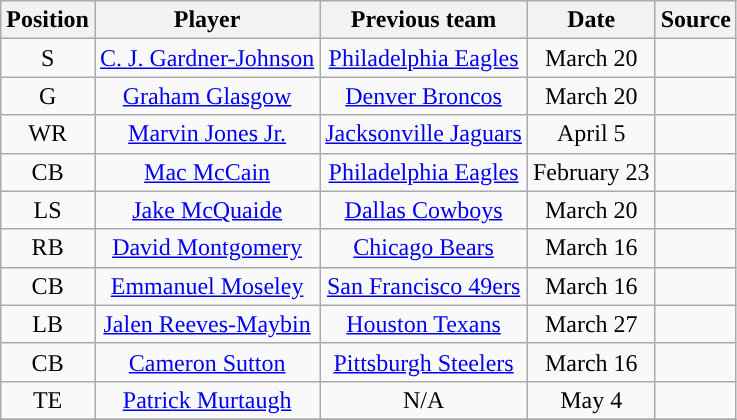<table class="wikitable" style="text-align:center">
<tr>
<th>Position</th>
<th>Player</th>
<th>Previous team</th>
<th>Date</th>
<th>Source</th>
</tr>
<tr>
<td>S</td>
<td><a href='#'>C. J. Gardner-Johnson</a></td>
<td><a href='#'>Philadelphia Eagles</a></td>
<td>March 20</td>
<td></td>
</tr>
<tr>
<td>G</td>
<td><a href='#'>Graham Glasgow</a></td>
<td><a href='#'>Denver Broncos</a></td>
<td>March 20</td>
<td></td>
</tr>
<tr>
<td>WR</td>
<td><a href='#'>Marvin Jones Jr.</a></td>
<td><a href='#'>Jacksonville Jaguars</a></td>
<td>April 5</td>
<td></td>
</tr>
<tr>
<td>CB</td>
<td><a href='#'>Mac McCain</a></td>
<td><a href='#'>Philadelphia Eagles</a></td>
<td>February 23</td>
<td></td>
</tr>
<tr>
<td>LS</td>
<td><a href='#'>Jake McQuaide</a></td>
<td><a href='#'>Dallas Cowboys</a></td>
<td>March 20</td>
<td></td>
</tr>
<tr>
<td>RB</td>
<td><a href='#'>David Montgomery</a></td>
<td><a href='#'>Chicago Bears</a></td>
<td>March 16</td>
<td></td>
</tr>
<tr>
<td>CB</td>
<td><a href='#'>Emmanuel Moseley</a></td>
<td><a href='#'>San Francisco 49ers</a></td>
<td>March 16</td>
<td></td>
</tr>
<tr>
<td>LB</td>
<td><a href='#'>Jalen Reeves-Maybin</a></td>
<td><a href='#'>Houston Texans</a></td>
<td>March 27</td>
<td></td>
</tr>
<tr>
<td>CB</td>
<td><a href='#'>Cameron Sutton</a></td>
<td><a href='#'>Pittsburgh Steelers</a></td>
<td>March 16</td>
<td></td>
</tr>
<tr>
<td>TE</td>
<td><a href='#'>Patrick Murtaugh</a></td>
<td>N/A</td>
<td>May 4</td>
<td></td>
</tr>
<tr>
</tr>
</table>
